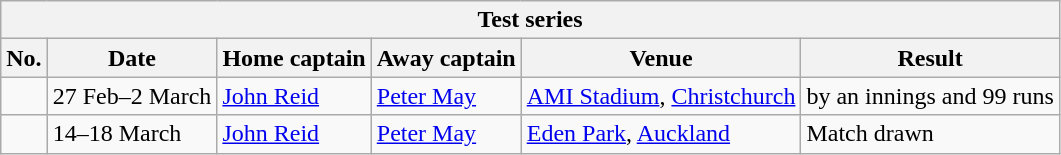<table class="wikitable">
<tr>
<th colspan="9">Test series</th>
</tr>
<tr>
<th>No.</th>
<th>Date</th>
<th>Home captain</th>
<th>Away captain</th>
<th>Venue</th>
<th>Result</th>
</tr>
<tr>
<td></td>
<td>27 Feb–2 March</td>
<td><a href='#'>John Reid</a></td>
<td><a href='#'>Peter May</a></td>
<td><a href='#'>AMI Stadium</a>, <a href='#'>Christchurch</a></td>
<td> by an innings and 99 runs</td>
</tr>
<tr>
<td></td>
<td>14–18 March</td>
<td><a href='#'>John Reid</a></td>
<td><a href='#'>Peter May</a></td>
<td><a href='#'>Eden Park</a>, <a href='#'>Auckland</a></td>
<td>Match drawn</td>
</tr>
</table>
